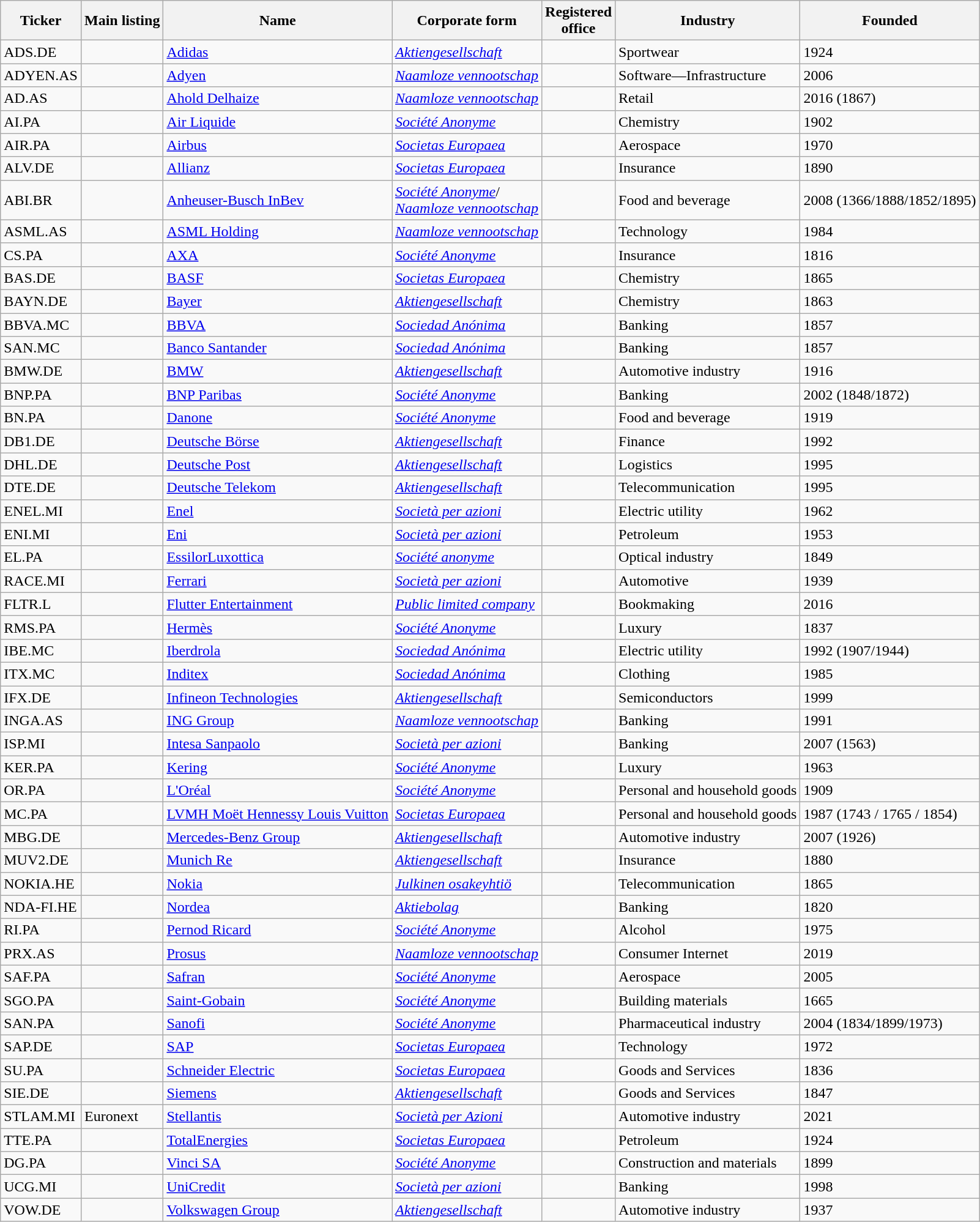<table class="wikitable sortable" id="constituents" style="white-space: nowrap">
<tr>
<th>Ticker</th>
<th>Main listing</th>
<th>Name</th>
<th>Corporate form</th>
<th>Registered<br>office</th>
<th>Industry</th>
<th>Founded</th>
</tr>
<tr>
<td>ADS.DE</td>
<td> </td>
<td><a href='#'>Adidas</a></td>
<td> <em><a href='#'>Aktiengesellschaft</a></em></td>
<td></td>
<td>Sportwear</td>
<td>1924</td>
</tr>
<tr>
<td>ADYEN.AS</td>
<td> </td>
<td><a href='#'>Adyen</a></td>
<td> <em><a href='#'>Naamloze vennootschap</a></em></td>
<td></td>
<td>Software—Infrastructure</td>
<td>2006</td>
</tr>
<tr>
<td>AD.AS</td>
<td> </td>
<td><a href='#'>Ahold Delhaize</a></td>
<td> <em><a href='#'>Naamloze vennootschap</a></em></td>
<td></td>
<td>Retail</td>
<td>2016 (1867)</td>
</tr>
<tr>
<td>AI.PA</td>
<td> </td>
<td><a href='#'>Air Liquide</a></td>
<td> <em><a href='#'>Société Anonyme</a></em></td>
<td></td>
<td>Chemistry</td>
<td>1902</td>
</tr>
<tr>
<td>AIR.PA</td>
<td> </td>
<td><a href='#'>Airbus</a></td>
<td> <em><a href='#'>Societas Europaea</a></em></td>
<td></td>
<td>Aerospace</td>
<td>1970</td>
</tr>
<tr>
<td>ALV.DE</td>
<td> </td>
<td><a href='#'>Allianz</a></td>
<td> <em><a href='#'>Societas Europaea</a></em></td>
<td></td>
<td>Insurance</td>
<td>1890</td>
</tr>
<tr>
<td>ABI.BR</td>
<td> </td>
<td><a href='#'>Anheuser-Busch InBev</a></td>
<td> <em><a href='#'>Société Anonyme</a></em>/<br><em><a href='#'>Naamloze vennootschap</a></em></td>
<td></td>
<td>Food and beverage</td>
<td>2008 (1366/1888/1852/1895)</td>
</tr>
<tr>
<td>ASML.AS</td>
<td> </td>
<td><a href='#'>ASML Holding</a></td>
<td> <em><a href='#'>Naamloze vennootschap</a></em></td>
<td></td>
<td>Technology</td>
<td>1984</td>
</tr>
<tr>
<td>CS.PA</td>
<td> </td>
<td><a href='#'>AXA</a></td>
<td> <em><a href='#'>Société Anonyme</a></em></td>
<td></td>
<td>Insurance</td>
<td>1816</td>
</tr>
<tr>
<td>BAS.DE</td>
<td> </td>
<td><a href='#'>BASF</a></td>
<td> <em><a href='#'>Societas Europaea</a></em></td>
<td></td>
<td>Chemistry</td>
<td>1865</td>
</tr>
<tr>
<td>BAYN.DE</td>
<td> </td>
<td><a href='#'>Bayer</a></td>
<td> <em><a href='#'>Aktiengesellschaft</a></em></td>
<td></td>
<td>Chemistry</td>
<td>1863</td>
</tr>
<tr>
<td>BBVA.MC</td>
<td> </td>
<td><a href='#'>BBVA</a></td>
<td> <em><a href='#'>Sociedad Anónima</a></em></td>
<td></td>
<td>Banking</td>
<td>1857</td>
</tr>
<tr>
<td>SAN.MC</td>
<td> </td>
<td><a href='#'>Banco Santander</a></td>
<td> <em><a href='#'>Sociedad Anónima</a></em></td>
<td></td>
<td>Banking</td>
<td>1857</td>
</tr>
<tr>
<td>BMW.DE</td>
<td> </td>
<td><a href='#'>BMW</a></td>
<td> <em><a href='#'>Aktiengesellschaft</a></em></td>
<td></td>
<td>Automotive industry</td>
<td>1916</td>
</tr>
<tr>
<td>BNP.PA</td>
<td> </td>
<td><a href='#'>BNP Paribas</a></td>
<td> <em><a href='#'>Société Anonyme</a></em></td>
<td></td>
<td>Banking</td>
<td>2002 (1848/1872)</td>
</tr>
<tr>
<td>BN.PA</td>
<td> </td>
<td><a href='#'>Danone</a></td>
<td> <em><a href='#'>Société Anonyme</a></em></td>
<td></td>
<td>Food and beverage</td>
<td>1919</td>
</tr>
<tr>
<td>DB1.DE</td>
<td> </td>
<td><a href='#'>Deutsche Börse</a></td>
<td> <em><a href='#'>Aktiengesellschaft</a></em></td>
<td></td>
<td>Finance</td>
<td>1992</td>
</tr>
<tr>
<td>DHL.DE</td>
<td> </td>
<td><a href='#'>Deutsche Post</a></td>
<td> <em><a href='#'>Aktiengesellschaft</a></em></td>
<td></td>
<td>Logistics</td>
<td>1995</td>
</tr>
<tr>
<td>DTE.DE</td>
<td> </td>
<td><a href='#'>Deutsche Telekom</a></td>
<td> <em><a href='#'>Aktiengesellschaft</a></em></td>
<td></td>
<td>Telecommunication</td>
<td>1995</td>
</tr>
<tr>
<td>ENEL.MI</td>
<td> </td>
<td><a href='#'>Enel</a></td>
<td> <em><a href='#'>Società per azioni</a></em></td>
<td></td>
<td>Electric utility</td>
<td>1962</td>
</tr>
<tr>
<td>ENI.MI</td>
<td> </td>
<td><a href='#'>Eni</a></td>
<td> <em><a href='#'>Società per azioni</a></em></td>
<td></td>
<td>Petroleum</td>
<td>1953</td>
</tr>
<tr>
<td>EL.PA</td>
<td> </td>
<td><a href='#'>EssilorLuxottica</a></td>
<td> <em><a href='#'>Société anonyme</a></em></td>
<td></td>
<td>Optical industry</td>
<td>1849</td>
</tr>
<tr>
<td>RACE.MI</td>
<td> </td>
<td><a href='#'>Ferrari</a></td>
<td> <em><a href='#'>Società per azioni</a></em></td>
<td></td>
<td>Automotive</td>
<td>1939</td>
</tr>
<tr>
<td>FLTR.L</td>
<td> </td>
<td><a href='#'>Flutter Entertainment</a></td>
<td> <em><a href='#'>Public limited company</a></em></td>
<td></td>
<td>Bookmaking</td>
<td>2016</td>
</tr>
<tr>
<td>RMS.PA</td>
<td> </td>
<td><a href='#'>Hermès</a></td>
<td> <em><a href='#'>Société Anonyme</a></em></td>
<td></td>
<td>Luxury</td>
<td>1837</td>
</tr>
<tr>
<td>IBE.MC</td>
<td> </td>
<td><a href='#'>Iberdrola</a></td>
<td> <em><a href='#'>Sociedad Anónima</a></em></td>
<td></td>
<td>Electric utility</td>
<td>1992 (1907/1944)</td>
</tr>
<tr>
<td>ITX.MC</td>
<td> </td>
<td><a href='#'>Inditex</a></td>
<td> <em><a href='#'>Sociedad Anónima</a></em></td>
<td></td>
<td>Clothing</td>
<td>1985</td>
</tr>
<tr>
<td>IFX.DE</td>
<td> </td>
<td><a href='#'>Infineon Technologies</a></td>
<td> <em><a href='#'>Aktiengesellschaft</a></em></td>
<td></td>
<td>Semiconductors</td>
<td>1999</td>
</tr>
<tr>
<td>INGA.AS</td>
<td> </td>
<td><a href='#'>ING Group</a></td>
<td> <em><a href='#'>Naamloze vennootschap</a></em></td>
<td></td>
<td>Banking</td>
<td>1991</td>
</tr>
<tr>
<td>ISP.MI</td>
<td> </td>
<td><a href='#'>Intesa Sanpaolo</a></td>
<td>  <em><a href='#'>Società per azioni</a></em></td>
<td></td>
<td>Banking</td>
<td>2007 (1563)</td>
</tr>
<tr>
<td>KER.PA</td>
<td> </td>
<td><a href='#'>Kering</a></td>
<td> <em><a href='#'>Société Anonyme</a></em></td>
<td></td>
<td>Luxury</td>
<td>1963</td>
</tr>
<tr>
<td>OR.PA</td>
<td> </td>
<td><a href='#'>L'Oréal</a></td>
<td> <em><a href='#'>Société Anonyme</a></em></td>
<td></td>
<td>Personal and household goods</td>
<td>1909</td>
</tr>
<tr>
<td>MC.PA</td>
<td> </td>
<td><a href='#'>LVMH Moët Hennessy Louis Vuitton</a></td>
<td> <em><a href='#'>Societas Europaea</a></em></td>
<td></td>
<td>Personal and household goods</td>
<td>1987 (1743 / 1765 / 1854)</td>
</tr>
<tr>
<td>MBG.DE</td>
<td> </td>
<td><a href='#'>Mercedes-Benz Group</a></td>
<td> <em><a href='#'>Aktiengesellschaft</a></em></td>
<td></td>
<td>Automotive industry</td>
<td>2007 (1926)</td>
</tr>
<tr>
<td>MUV2.DE</td>
<td> </td>
<td><a href='#'>Munich Re</a></td>
<td> <em><a href='#'>Aktiengesellschaft</a></em></td>
<td></td>
<td>Insurance</td>
<td>1880</td>
</tr>
<tr>
<td>NOKIA.HE</td>
<td> </td>
<td><a href='#'>Nokia</a></td>
<td> <em><a href='#'>Julkinen osakeyhtiö</a></em></td>
<td></td>
<td>Telecommunication</td>
<td>1865</td>
</tr>
<tr>
<td>NDA-FI.HE</td>
<td> </td>
<td><a href='#'>Nordea</a></td>
<td> <em><a href='#'>Aktiebolag</a></em></td>
<td></td>
<td>Banking</td>
<td>1820</td>
</tr>
<tr>
<td>RI.PA</td>
<td> </td>
<td><a href='#'>Pernod Ricard</a></td>
<td> <em><a href='#'>Société Anonyme</a></em></td>
<td></td>
<td>Alcohol</td>
<td>1975</td>
</tr>
<tr>
<td>PRX.AS</td>
<td> </td>
<td><a href='#'>Prosus</a></td>
<td> <em><a href='#'>Naamloze vennootschap</a></em></td>
<td></td>
<td>Consumer Internet</td>
<td>2019</td>
</tr>
<tr>
<td>SAF.PA</td>
<td> </td>
<td><a href='#'>Safran</a></td>
<td> <em><a href='#'>Société Anonyme</a></em></td>
<td></td>
<td>Aerospace</td>
<td>2005</td>
</tr>
<tr>
<td>SGO.PA</td>
<td> </td>
<td><a href='#'>Saint-Gobain</a></td>
<td> <em><a href='#'>Société Anonyme</a></em></td>
<td></td>
<td>Building materials</td>
<td>1665</td>
</tr>
<tr>
<td>SAN.PA</td>
<td> </td>
<td><a href='#'>Sanofi</a></td>
<td> <em><a href='#'>Société Anonyme</a></em></td>
<td></td>
<td>Pharmaceutical industry</td>
<td>2004 (1834/1899/1973)</td>
</tr>
<tr>
<td>SAP.DE</td>
<td> </td>
<td><a href='#'>SAP</a></td>
<td> <em><a href='#'>Societas Europaea</a></em></td>
<td></td>
<td>Technology</td>
<td>1972</td>
</tr>
<tr>
<td>SU.PA</td>
<td> </td>
<td><a href='#'>Schneider Electric</a></td>
<td> <em><a href='#'>Societas Europaea</a></em></td>
<td></td>
<td>Goods and Services</td>
<td>1836</td>
</tr>
<tr>
<td>SIE.DE</td>
<td> </td>
<td><a href='#'>Siemens</a></td>
<td> <em><a href='#'>Aktiengesellschaft</a></em></td>
<td></td>
<td>Goods and Services</td>
<td>1847</td>
</tr>
<tr>
<td>STLAM.MI</td>
<td>  Euronext </td>
<td><a href='#'>Stellantis</a></td>
<td> <em><a href='#'>Società per Azioni</a></em></td>
<td></td>
<td>Automotive industry</td>
<td>2021</td>
</tr>
<tr>
<td>TTE.PA</td>
<td> </td>
<td><a href='#'>TotalEnergies</a></td>
<td> <em><a href='#'>Societas Europaea</a></em></td>
<td></td>
<td>Petroleum</td>
<td>1924</td>
</tr>
<tr>
<td>DG.PA</td>
<td> </td>
<td><a href='#'>Vinci SA</a></td>
<td> <em><a href='#'>Société Anonyme</a></em></td>
<td></td>
<td>Construction and materials</td>
<td>1899</td>
</tr>
<tr>
<td>UCG.MI</td>
<td> </td>
<td><a href='#'>UniCredit</a></td>
<td> <em><a href='#'>Società per azioni</a></em></td>
<td></td>
<td>Banking</td>
<td>1998</td>
</tr>
<tr>
<td>VOW.DE</td>
<td> </td>
<td><a href='#'>Volkswagen Group</a></td>
<td> <em><a href='#'>Aktiengesellschaft</a></em></td>
<td></td>
<td>Automotive industry</td>
<td>1937</td>
</tr>
</table>
